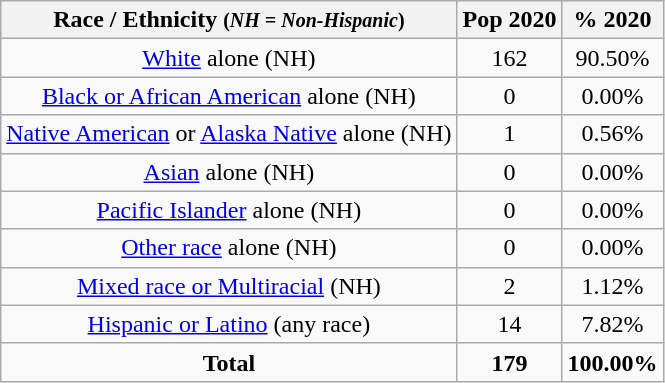<table class="wikitable" style="text-align:center;">
<tr>
<th>Race / Ethnicity <small>(<em>NH = Non-Hispanic</em>)</small></th>
<th>Pop 2020</th>
<th>% 2020</th>
</tr>
<tr>
<td><a href='#'>White</a> alone (NH)</td>
<td>162</td>
<td>90.50%</td>
</tr>
<tr>
<td><a href='#'>Black or African American</a> alone (NH)</td>
<td>0</td>
<td>0.00%</td>
</tr>
<tr>
<td><a href='#'>Native American</a> or <a href='#'>Alaska Native</a> alone (NH)</td>
<td>1</td>
<td>0.56%</td>
</tr>
<tr>
<td><a href='#'>Asian</a> alone (NH)</td>
<td>0</td>
<td>0.00%</td>
</tr>
<tr>
<td><a href='#'>Pacific Islander</a> alone (NH)</td>
<td>0</td>
<td>0.00%</td>
</tr>
<tr>
<td><a href='#'>Other race</a> alone (NH)</td>
<td>0</td>
<td>0.00%</td>
</tr>
<tr>
<td><a href='#'>Mixed race or Multiracial</a> (NH)</td>
<td>2</td>
<td>1.12%</td>
</tr>
<tr>
<td><a href='#'>Hispanic or Latino</a> (any race)</td>
<td>14</td>
<td>7.82%</td>
</tr>
<tr>
<td><strong>Total</strong></td>
<td><strong>179</strong></td>
<td><strong>100.00%</strong></td>
</tr>
</table>
